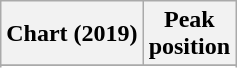<table class="wikitable sortable plainrowheaders" style="text-align:center">
<tr>
<th scope="col">Chart (2019)</th>
<th scope="col">Peak<br>position</th>
</tr>
<tr>
</tr>
<tr>
</tr>
<tr>
</tr>
<tr>
</tr>
<tr>
</tr>
</table>
